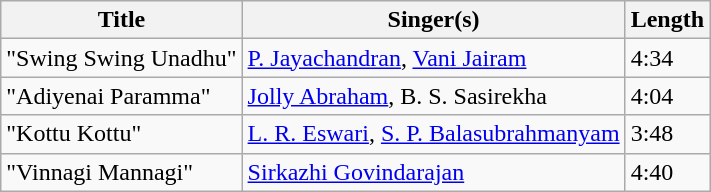<table class="wikitable">
<tr>
<th>Title</th>
<th>Singer(s)</th>
<th>Length</th>
</tr>
<tr>
<td>"Swing Swing Unadhu"</td>
<td><a href='#'>P. Jayachandran</a>, <a href='#'>Vani Jairam</a></td>
<td>4:34</td>
</tr>
<tr>
<td>"Adiyenai Paramma"</td>
<td><a href='#'>Jolly Abraham</a>, B. S. Sasirekha</td>
<td>4:04</td>
</tr>
<tr>
<td>"Kottu Kottu"</td>
<td><a href='#'>L. R. Eswari</a>, <a href='#'>S. P. Balasubrahmanyam</a></td>
<td>3:48</td>
</tr>
<tr>
<td>"Vinnagi Mannagi"</td>
<td><a href='#'>Sirkazhi Govindarajan</a></td>
<td>4:40</td>
</tr>
</table>
